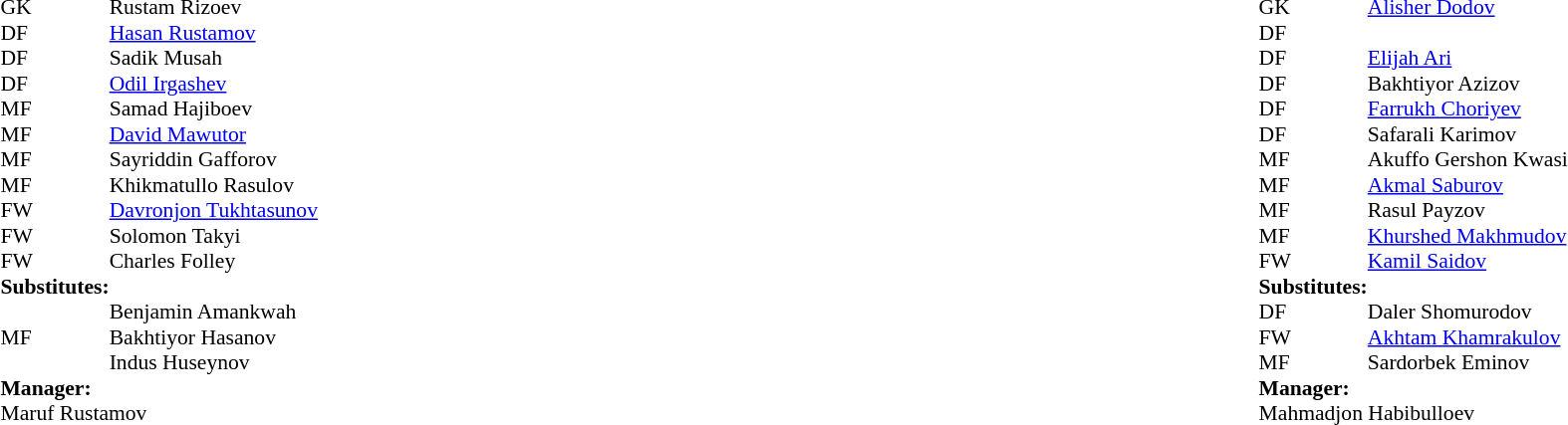<table width="100%">
<tr>
<td valign="top" width="50%"><br><table style="font-size: 90%" cellspacing="0" cellpadding="0">
<tr>
<td colspan="4"></td>
</tr>
<tr>
<th width=25></th>
<th width=25></th>
</tr>
<tr>
<td>GK</td>
<td><strong>  </strong></td>
<td></td>
<td>Rustam Rizoev</td>
<td></td>
</tr>
<tr>
<td>DF</td>
<td><strong>  </strong></td>
<td></td>
<td><a href='#'>Hasan Rustamov</a></td>
<td></td>
</tr>
<tr>
<td>DF</td>
<td><strong>  </strong></td>
<td></td>
<td>Sadik Musah</td>
<td></td>
</tr>
<tr>
<td>DF</td>
<td><strong>  </strong></td>
<td></td>
<td><a href='#'>Odil Irgashev</a></td>
<td></td>
</tr>
<tr>
<td>MF</td>
<td><strong>  </strong></td>
<td></td>
<td>Samad Hajiboev</td>
<td></td>
</tr>
<tr>
<td>MF</td>
<td><strong>  </strong></td>
<td></td>
<td><a href='#'>David Mawutor</a></td>
<td></td>
<td></td>
</tr>
<tr>
<td>MF</td>
<td><strong>  </strong></td>
<td></td>
<td>Sayriddin Gafforov</td>
<td></td>
</tr>
<tr>
<td>MF</td>
<td><strong>  </strong></td>
<td></td>
<td>Khikmatullo Rasulov</td>
<td></td>
<td></td>
</tr>
<tr>
<td>FW</td>
<td><strong>  </strong></td>
<td></td>
<td><a href='#'>Davronjon Tukhtasunov</a></td>
<td></td>
</tr>
<tr>
<td>FW</td>
<td><strong>  </strong></td>
<td></td>
<td>Solomon Takyi</td>
<td></td>
</tr>
<tr>
<td>FW</td>
<td><strong>  </strong></td>
<td></td>
<td>Charles Folley</td>
<td></td>
<td></td>
</tr>
<tr>
<td colspan=3><strong>Substitutes:</strong></td>
</tr>
<tr>
<td></td>
<td><strong>  </strong></td>
<td></td>
<td>Benjamin Amankwah</td>
<td></td>
<td></td>
</tr>
<tr>
<td>MF</td>
<td><strong>  </strong></td>
<td></td>
<td>Bakhtiyor Hasanov</td>
<td></td>
<td></td>
</tr>
<tr>
<td></td>
<td><strong>  </strong></td>
<td></td>
<td>Indus Huseynov</td>
<td></td>
<td></td>
</tr>
<tr>
<td colspan=3><strong>Manager:</strong></td>
</tr>
<tr>
<td colspan=4> Maruf Rustamov</td>
</tr>
</table>
</td>
<td valign="top"></td>
<td valign="top" width="50%"><br><table style="font-size: 90%" cellspacing="0" cellpadding="0" align=center>
<tr>
<td colspan="4"></td>
</tr>
<tr>
<th width=25></th>
<th width=25></th>
</tr>
<tr>
<td>GK</td>
<td><strong>  </strong></td>
<td></td>
<td><a href='#'>Alisher Dodov</a></td>
<td></td>
</tr>
<tr>
<td>DF</td>
<td><strong>  </strong></td>
<td></td>
<td></td>
<td></td>
</tr>
<tr>
<td>DF</td>
<td><strong>  </strong></td>
<td></td>
<td><a href='#'>Elijah Ari</a></td>
<td></td>
</tr>
<tr>
<td>DF</td>
<td><strong>  </strong></td>
<td></td>
<td>Bakhtiyor Azizov</td>
<td></td>
<td></td>
</tr>
<tr>
<td>DF</td>
<td><strong>  </strong></td>
<td></td>
<td><a href='#'>Farrukh Choriyev</a></td>
<td></td>
</tr>
<tr>
<td>DF</td>
<td><strong>  </strong></td>
<td></td>
<td>Safarali Karimov</td>
<td></td>
<td></td>
</tr>
<tr>
<td>MF</td>
<td><strong>  </strong></td>
<td></td>
<td>Akuffo Gershon Kwasi</td>
<td></td>
</tr>
<tr>
<td>MF</td>
<td><strong>  </strong></td>
<td></td>
<td><a href='#'>Akmal Saburov</a></td>
<td></td>
<td></td>
</tr>
<tr>
<td>MF</td>
<td><strong>  </strong></td>
<td></td>
<td>Rasul Payzov</td>
<td></td>
</tr>
<tr>
<td>MF</td>
<td><strong>  </strong></td>
<td></td>
<td><a href='#'>Khurshed Makhmudov</a></td>
<td></td>
</tr>
<tr>
<td>FW</td>
<td><strong>  </strong></td>
<td></td>
<td><a href='#'>Kamil Saidov</a></td>
<td></td>
</tr>
<tr>
<td colspan=3><strong>Substitutes:</strong></td>
</tr>
<tr>
<td>DF</td>
<td><strong>  </strong></td>
<td></td>
<td>Daler Shomurodov</td>
<td></td>
<td></td>
</tr>
<tr>
<td>FW</td>
<td><strong>  </strong></td>
<td></td>
<td><a href='#'>Akhtam Khamrakulov</a></td>
<td></td>
<td></td>
</tr>
<tr>
<td>MF</td>
<td><strong>  </strong></td>
<td></td>
<td>Sardorbek Eminov</td>
<td></td>
<td></td>
</tr>
<tr>
<td colspan=3><strong>Manager:</strong></td>
</tr>
<tr>
<td colspan=4> Mahmadjon Habibulloev</td>
</tr>
</table>
</td>
</tr>
</table>
